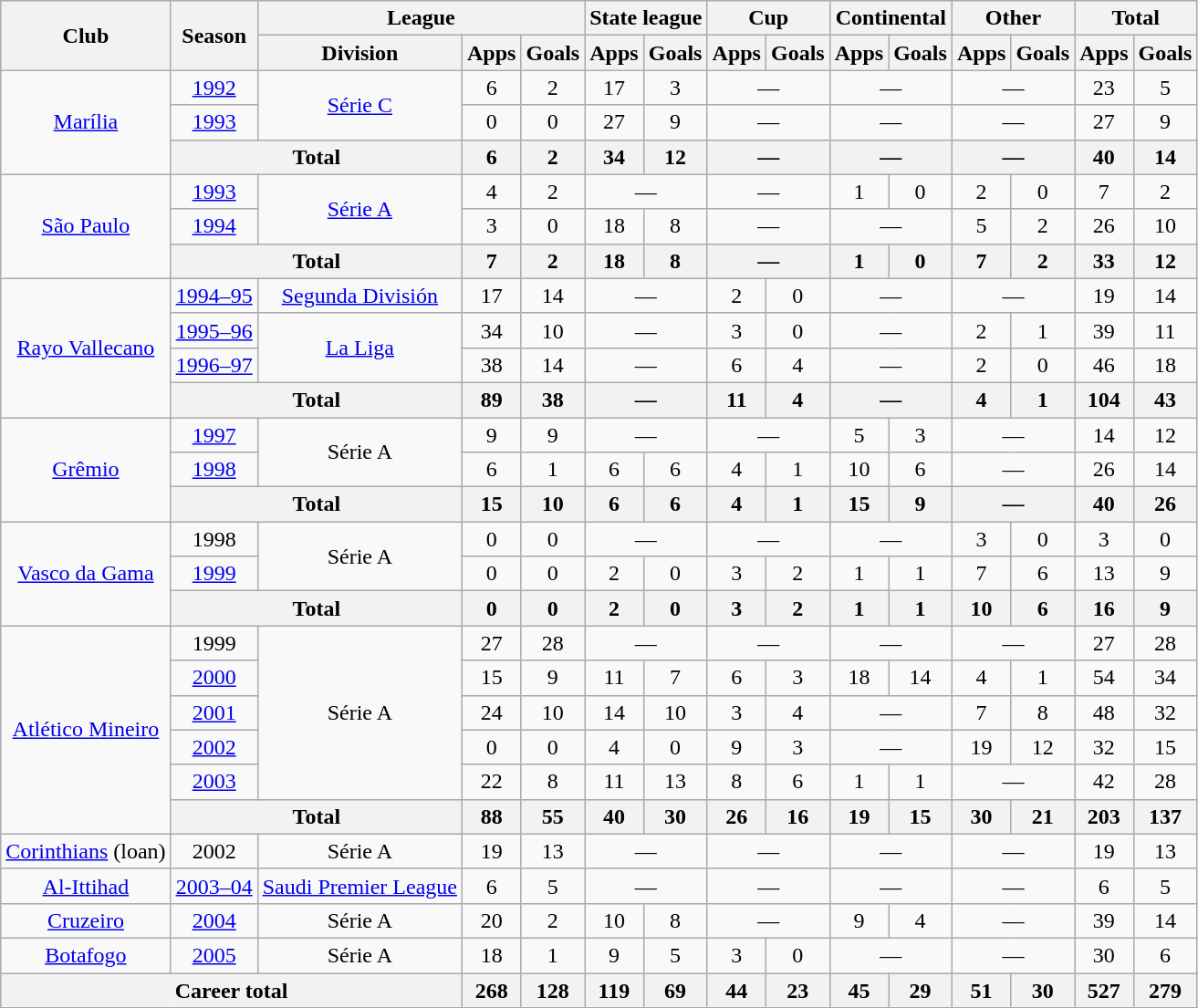<table class="wikitable" style="text-align: center">
<tr>
<th rowspan="2">Club</th>
<th rowspan="2">Season</th>
<th colspan="3">League</th>
<th colspan="2">State league</th>
<th colspan="2">Cup</th>
<th colspan="2">Continental</th>
<th colspan="2">Other</th>
<th colspan="2">Total</th>
</tr>
<tr>
<th>Division</th>
<th>Apps</th>
<th>Goals</th>
<th>Apps</th>
<th>Goals</th>
<th>Apps</th>
<th>Goals</th>
<th>Apps</th>
<th>Goals</th>
<th>Apps</th>
<th>Goals</th>
<th>Apps</th>
<th>Goals</th>
</tr>
<tr>
<td rowspan="3" align="center"><a href='#'>Marília</a></td>
<td><a href='#'>1992</a></td>
<td rowspan="2"><a href='#'>Série C</a></td>
<td>6</td>
<td>2</td>
<td>17</td>
<td>3</td>
<td colspan="2">—</td>
<td colspan="2">—</td>
<td colspan="2">—</td>
<td>23</td>
<td>5</td>
</tr>
<tr>
<td><a href='#'>1993</a></td>
<td>0</td>
<td>0</td>
<td>27</td>
<td>9</td>
<td colspan="2">—</td>
<td colspan="2">—</td>
<td colspan="2">—</td>
<td>27</td>
<td>9</td>
</tr>
<tr>
<th colspan="2">Total</th>
<th>6</th>
<th>2</th>
<th>34</th>
<th>12</th>
<th colspan="2">—</th>
<th colspan="2">—</th>
<th colspan="2">—</th>
<th>40</th>
<th>14</th>
</tr>
<tr>
<td rowspan="3" align="center"><a href='#'>São Paulo</a></td>
<td><a href='#'>1993</a></td>
<td rowspan="2"><a href='#'>Série A</a></td>
<td>4</td>
<td>2</td>
<td colspan="2">—</td>
<td colspan="2">—</td>
<td>1</td>
<td>0</td>
<td>2</td>
<td>0</td>
<td>7</td>
<td>2</td>
</tr>
<tr>
<td><a href='#'>1994</a></td>
<td>3</td>
<td>0</td>
<td>18</td>
<td>8</td>
<td colspan="2">—</td>
<td colspan="2">—</td>
<td>5</td>
<td>2</td>
<td>26</td>
<td>10</td>
</tr>
<tr>
<th colspan="2">Total</th>
<th>7</th>
<th>2</th>
<th>18</th>
<th>8</th>
<th colspan="2">—</th>
<th>1</th>
<th>0</th>
<th>7</th>
<th>2</th>
<th>33</th>
<th>12</th>
</tr>
<tr>
<td rowspan="4" align="center"><a href='#'>Rayo Vallecano</a></td>
<td><a href='#'>1994–95</a></td>
<td><a href='#'>Segunda División</a></td>
<td>17</td>
<td>14</td>
<td colspan="2">—</td>
<td>2</td>
<td>0</td>
<td colspan="2">—</td>
<td colspan="2">—</td>
<td>19</td>
<td>14</td>
</tr>
<tr>
<td><a href='#'>1995–96</a></td>
<td rowspan="2"><a href='#'>La Liga</a></td>
<td>34</td>
<td>10</td>
<td colspan="2">—</td>
<td>3</td>
<td>0</td>
<td colspan="2">—</td>
<td>2</td>
<td>1</td>
<td>39</td>
<td>11</td>
</tr>
<tr>
<td><a href='#'>1996–97</a></td>
<td>38</td>
<td>14</td>
<td colspan="2">—</td>
<td>6</td>
<td>4</td>
<td colspan="2">—</td>
<td>2</td>
<td>0</td>
<td>46</td>
<td>18</td>
</tr>
<tr>
<th colspan="2">Total</th>
<th>89</th>
<th>38</th>
<th colspan="2">—</th>
<th>11</th>
<th>4</th>
<th colspan="2">—</th>
<th>4</th>
<th>1</th>
<th>104</th>
<th>43</th>
</tr>
<tr>
<td rowspan="3" align="center"><a href='#'>Grêmio</a></td>
<td><a href='#'>1997</a></td>
<td rowspan="2">Série A</td>
<td>9</td>
<td>9</td>
<td colspan="2">—</td>
<td colspan="2">—</td>
<td>5</td>
<td>3</td>
<td colspan="2">—</td>
<td>14</td>
<td>12</td>
</tr>
<tr>
<td><a href='#'>1998</a></td>
<td>6</td>
<td>1</td>
<td>6</td>
<td>6</td>
<td>4</td>
<td>1</td>
<td>10</td>
<td>6</td>
<td colspan="2">—</td>
<td>26</td>
<td>14</td>
</tr>
<tr>
<th colspan="2">Total</th>
<th>15</th>
<th>10</th>
<th>6</th>
<th>6</th>
<th>4</th>
<th>1</th>
<th>15</th>
<th>9</th>
<th colspan="2">—</th>
<th>40</th>
<th>26</th>
</tr>
<tr>
<td rowspan="3" align="center"><a href='#'>Vasco da Gama</a></td>
<td>1998</td>
<td rowspan="2">Série A</td>
<td>0</td>
<td>0</td>
<td colspan="2">—</td>
<td colspan="2">—</td>
<td colspan="2">—</td>
<td>3</td>
<td>0</td>
<td>3</td>
<td>0</td>
</tr>
<tr>
<td><a href='#'>1999</a></td>
<td>0</td>
<td>0</td>
<td>2</td>
<td>0</td>
<td>3</td>
<td>2</td>
<td>1</td>
<td>1</td>
<td>7</td>
<td>6</td>
<td>13</td>
<td>9</td>
</tr>
<tr>
<th colspan="2">Total</th>
<th>0</th>
<th>0</th>
<th>2</th>
<th>0</th>
<th>3</th>
<th>2</th>
<th>1</th>
<th>1</th>
<th>10</th>
<th>6</th>
<th>16</th>
<th>9</th>
</tr>
<tr>
<td rowspan="6" align="center"><a href='#'>Atlético Mineiro</a></td>
<td>1999</td>
<td rowspan="5">Série A</td>
<td>27</td>
<td>28</td>
<td colspan="2">—</td>
<td colspan="2">—</td>
<td colspan="2">—</td>
<td colspan="2">—</td>
<td>27</td>
<td>28</td>
</tr>
<tr>
<td><a href='#'>2000</a></td>
<td>15</td>
<td>9</td>
<td>11</td>
<td>7</td>
<td>6</td>
<td>3</td>
<td>18</td>
<td>14</td>
<td>4</td>
<td>1</td>
<td>54</td>
<td>34</td>
</tr>
<tr>
<td><a href='#'>2001</a></td>
<td>24</td>
<td>10</td>
<td>14</td>
<td>10</td>
<td>3</td>
<td>4</td>
<td colspan="2">—</td>
<td>7</td>
<td>8</td>
<td>48</td>
<td>32</td>
</tr>
<tr>
<td><a href='#'>2002</a></td>
<td>0</td>
<td>0</td>
<td>4</td>
<td>0</td>
<td>9</td>
<td>3</td>
<td colspan="2">—</td>
<td>19</td>
<td>12</td>
<td>32</td>
<td>15</td>
</tr>
<tr>
<td><a href='#'>2003</a></td>
<td>22</td>
<td>8</td>
<td>11</td>
<td>13</td>
<td>8</td>
<td>6</td>
<td>1</td>
<td>1</td>
<td colspan="2">—</td>
<td>42</td>
<td>28</td>
</tr>
<tr>
<th colspan="2">Total</th>
<th>88</th>
<th>55</th>
<th>40</th>
<th>30</th>
<th>26</th>
<th>16</th>
<th>19</th>
<th>15</th>
<th>30</th>
<th>21</th>
<th>203</th>
<th>137</th>
</tr>
<tr>
<td align="center"><a href='#'>Corinthians</a> (loan)</td>
<td>2002</td>
<td>Série A</td>
<td>19</td>
<td>13</td>
<td colspan="2">—</td>
<td colspan="2">—</td>
<td colspan="2">—</td>
<td colspan="2">—</td>
<td>19</td>
<td>13</td>
</tr>
<tr>
<td align="center"><a href='#'>Al-Ittihad</a></td>
<td><a href='#'>2003–04</a></td>
<td><a href='#'>Saudi Premier League</a></td>
<td>6</td>
<td>5</td>
<td colspan="2">—</td>
<td colspan="2">—</td>
<td colspan="2">—</td>
<td colspan="2">—</td>
<td>6</td>
<td>5</td>
</tr>
<tr>
<td align="center"><a href='#'>Cruzeiro</a></td>
<td><a href='#'>2004</a></td>
<td>Série A</td>
<td>20</td>
<td>2</td>
<td>10</td>
<td>8</td>
<td colspan="2">—</td>
<td>9</td>
<td>4</td>
<td colspan="2">—</td>
<td>39</td>
<td>14</td>
</tr>
<tr>
<td align="center"><a href='#'>Botafogo</a></td>
<td><a href='#'>2005</a></td>
<td>Série A</td>
<td>18</td>
<td>1</td>
<td>9</td>
<td>5</td>
<td>3</td>
<td>0</td>
<td colspan="2">—</td>
<td colspan="2">—</td>
<td>30</td>
<td>6</td>
</tr>
<tr>
<th colspan="3">Career total</th>
<th>268</th>
<th>128</th>
<th>119</th>
<th>69</th>
<th>44</th>
<th>23</th>
<th>45</th>
<th>29</th>
<th>51</th>
<th>30</th>
<th>527</th>
<th>279</th>
</tr>
</table>
